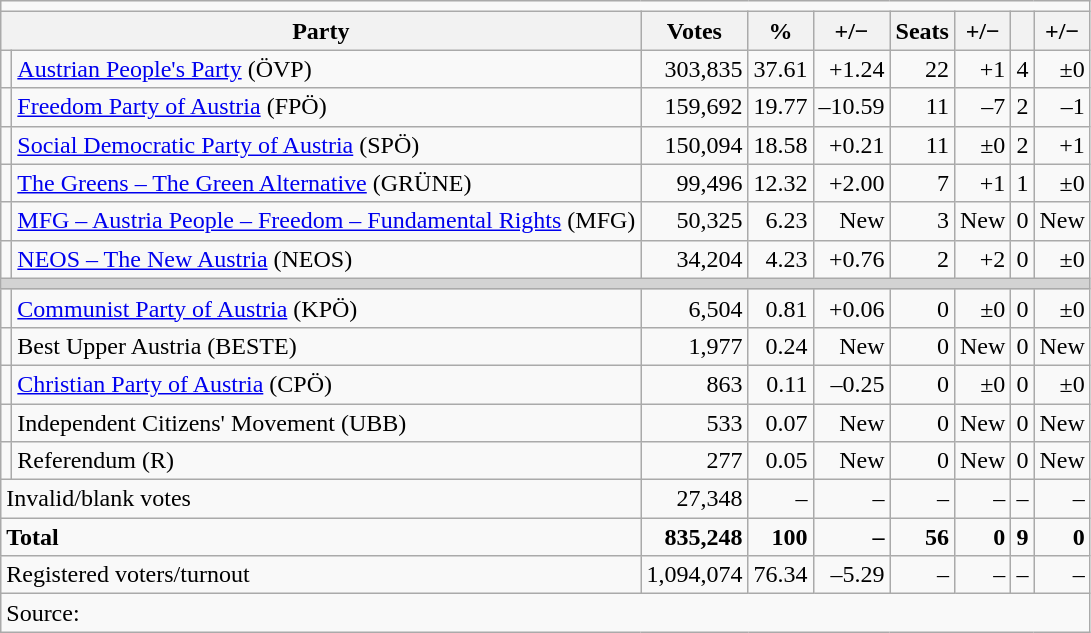<table class=wikitable style=text-align:right>
<tr>
<td align=center colspan=9></td>
</tr>
<tr>
<th colspan=2>Party</th>
<th>Votes</th>
<th>%</th>
<th>+/−</th>
<th>Seats</th>
<th>+/−</th>
<th></th>
<th>+/−</th>
</tr>
<tr>
<td bgcolor=></td>
<td align=left><a href='#'>Austrian People's Party</a> (ÖVP)</td>
<td>303,835</td>
<td>37.61</td>
<td>+1.24</td>
<td>22</td>
<td>+1</td>
<td>4</td>
<td>±0</td>
</tr>
<tr>
<td bgcolor=></td>
<td align=left><a href='#'>Freedom Party of Austria</a> (FPÖ)</td>
<td>159,692</td>
<td>19.77</td>
<td>–10.59</td>
<td>11</td>
<td>–7</td>
<td>2</td>
<td>–1</td>
</tr>
<tr>
<td bgcolor=></td>
<td align=left><a href='#'>Social Democratic Party of Austria</a> (SPÖ)</td>
<td>150,094</td>
<td>18.58</td>
<td>+0.21</td>
<td>11</td>
<td>±0</td>
<td>2</td>
<td>+1</td>
</tr>
<tr>
<td bgcolor=></td>
<td align=left><a href='#'>The Greens – The Green Alternative</a> (GRÜNE)</td>
<td>99,496</td>
<td>12.32</td>
<td>+2.00</td>
<td>7</td>
<td>+1</td>
<td>1</td>
<td>±0</td>
</tr>
<tr>
<td bgcolor=></td>
<td align=left><a href='#'>MFG – Austria People – Freedom – Fundamental Rights</a> (MFG)</td>
<td>50,325</td>
<td>6.23</td>
<td>New</td>
<td>3</td>
<td>New</td>
<td>0</td>
<td>New</td>
</tr>
<tr>
<td bgcolor=></td>
<td align=left><a href='#'>NEOS – The New Austria</a> (NEOS)</td>
<td>34,204</td>
<td>4.23</td>
<td>+0.76</td>
<td>2</td>
<td>+2</td>
<td>0</td>
<td>±0</td>
</tr>
<tr>
<td colspan=9 bgcolor=lightgrey></td>
</tr>
<tr>
<td bgcolor=></td>
<td align=left><a href='#'>Communist Party of Austria</a> (KPÖ)</td>
<td>6,504</td>
<td>0.81</td>
<td>+0.06</td>
<td>0</td>
<td>±0</td>
<td>0</td>
<td>±0</td>
</tr>
<tr>
<td></td>
<td align=left>Best Upper Austria (BESTE)</td>
<td>1,977</td>
<td>0.24</td>
<td>New</td>
<td>0</td>
<td>New</td>
<td>0</td>
<td>New</td>
</tr>
<tr>
<td bgcolor=></td>
<td align=left><a href='#'>Christian Party of Austria</a> (CPÖ)</td>
<td>863</td>
<td>0.11</td>
<td>–0.25</td>
<td>0</td>
<td>±0</td>
<td>0</td>
<td>±0</td>
</tr>
<tr>
<td></td>
<td align=left>Independent Citizens' Movement (UBB)</td>
<td>533</td>
<td>0.07</td>
<td>New</td>
<td>0</td>
<td>New</td>
<td>0</td>
<td>New</td>
</tr>
<tr>
<td></td>
<td align=left>Referendum (R)</td>
<td>277</td>
<td>0.05</td>
<td>New</td>
<td>0</td>
<td>New</td>
<td>0</td>
<td>New</td>
</tr>
<tr>
<td colspan=2 align=left>Invalid/blank votes</td>
<td>27,348</td>
<td>–</td>
<td>–</td>
<td>–</td>
<td>–</td>
<td>–</td>
<td>–</td>
</tr>
<tr>
<td colspan=2 align=left><strong>Total</strong></td>
<td><strong>835,248</strong></td>
<td><strong>100</strong></td>
<td><strong>–</strong></td>
<td><strong>56</strong></td>
<td><strong>0</strong></td>
<td><strong>9</strong></td>
<td><strong>0</strong></td>
</tr>
<tr>
<td align=left colspan=2>Registered voters/turnout</td>
<td>1,094,074</td>
<td>76.34</td>
<td>–5.29</td>
<td>–</td>
<td>–</td>
<td>–</td>
<td>–</td>
</tr>
<tr>
<td align=left colspan=9>Source: </td>
</tr>
</table>
